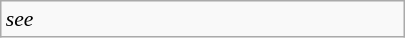<table class="wikitable floatright" style="font-size: 0.9em; width: 270px;">
<tr>
<td><em>see </em></td>
</tr>
</table>
